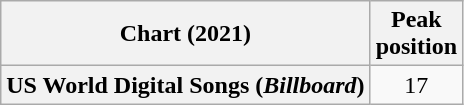<table class="wikitable plainrowheaders" style="text-align:center">
<tr>
<th scope="col">Chart (2021)</th>
<th scope="col">Peak<br>position</th>
</tr>
<tr>
<th scope="row">US World Digital Songs (<em>Billboard</em>)</th>
<td align="center">17</td>
</tr>
</table>
